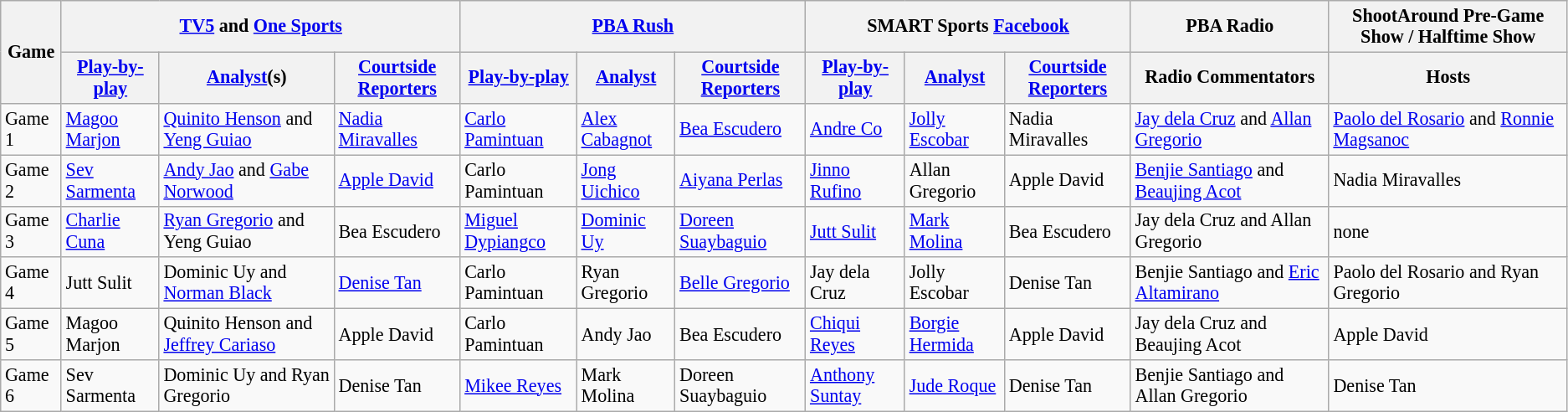<table class=wikitable style="font-size:92%;">
<tr>
<th rowspan=2>Game</th>
<th colspan="3"><a href='#'>TV5</a> and <a href='#'>One Sports</a></th>
<th colspan="3"><a href='#'>PBA Rush</a></th>
<th colspan=3>SMART Sports <a href='#'>Facebook</a></th>
<th colspan=>PBA Radio</th>
<th>ShootAround Pre-Game Show / Halftime Show</th>
</tr>
<tr>
<th><a href='#'>Play-by-play</a></th>
<th><a href='#'>Analyst</a>(s)</th>
<th><a href='#'>Courtside Reporters</a></th>
<th><a href='#'>Play-by-play</a></th>
<th><a href='#'>Analyst</a></th>
<th><a href='#'>Courtside Reporters</a></th>
<th><a href='#'>Play-by-play</a></th>
<th><a href='#'>Analyst</a></th>
<th><a href='#'>Courtside Reporters</a></th>
<th>Radio Commentators</th>
<th>Hosts</th>
</tr>
<tr>
<td>Game 1</td>
<td><a href='#'>Magoo Marjon</a></td>
<td><a href='#'>Quinito Henson</a> and <a href='#'>Yeng Guiao</a></td>
<td><a href='#'>Nadia Miravalles</a></td>
<td><a href='#'>Carlo Pamintuan</a></td>
<td><a href='#'>Alex Cabagnot</a></td>
<td><a href='#'>Bea Escudero</a></td>
<td><a href='#'>Andre Co</a></td>
<td><a href='#'>Jolly Escobar</a></td>
<td>Nadia Miravalles</td>
<td><a href='#'>Jay dela Cruz</a> and <a href='#'>Allan Gregorio</a></td>
<td><a href='#'>Paolo del Rosario</a> and <a href='#'>Ronnie Magsanoc</a></td>
</tr>
<tr>
<td>Game 2</td>
<td><a href='#'>Sev Sarmenta</a></td>
<td><a href='#'>Andy Jao</a> and <a href='#'>Gabe Norwood</a></td>
<td><a href='#'>Apple David</a></td>
<td>Carlo Pamintuan</td>
<td><a href='#'>Jong Uichico</a></td>
<td><a href='#'>Aiyana Perlas</a></td>
<td><a href='#'>Jinno Rufino</a></td>
<td>Allan Gregorio</td>
<td>Apple David</td>
<td><a href='#'>Benjie Santiago</a> and <a href='#'>Beaujing Acot</a></td>
<td>Nadia Miravalles</td>
</tr>
<tr>
<td>Game 3</td>
<td><a href='#'>Charlie Cuna</a></td>
<td><a href='#'>Ryan Gregorio</a> and Yeng Guiao</td>
<td>Bea Escudero</td>
<td><a href='#'>Miguel Dypiangco</a></td>
<td><a href='#'>Dominic Uy</a></td>
<td><a href='#'>Doreen Suaybaguio</a></td>
<td><a href='#'>Jutt Sulit</a></td>
<td><a href='#'>Mark Molina</a></td>
<td>Bea Escudero</td>
<td>Jay dela Cruz and Allan Gregorio</td>
<td>none</td>
</tr>
<tr>
<td>Game 4</td>
<td>Jutt Sulit</td>
<td>Dominic Uy and <a href='#'>Norman Black</a></td>
<td><a href='#'>Denise Tan</a></td>
<td>Carlo Pamintuan</td>
<td>Ryan Gregorio</td>
<td><a href='#'>Belle Gregorio</a></td>
<td>Jay dela Cruz</td>
<td>Jolly Escobar</td>
<td>Denise Tan</td>
<td>Benjie Santiago and <a href='#'>Eric Altamirano</a></td>
<td>Paolo del Rosario and Ryan Gregorio</td>
</tr>
<tr>
<td>Game 5</td>
<td>Magoo Marjon</td>
<td>Quinito Henson and <a href='#'>Jeffrey Cariaso</a></td>
<td>Apple David</td>
<td>Carlo Pamintuan</td>
<td>Andy Jao</td>
<td>Bea Escudero</td>
<td><a href='#'>Chiqui Reyes</a></td>
<td><a href='#'>Borgie Hermida</a></td>
<td>Apple David</td>
<td>Jay dela Cruz and Beaujing Acot</td>
<td>Apple David</td>
</tr>
<tr>
<td>Game 6</td>
<td>Sev Sarmenta</td>
<td>Dominic Uy and Ryan Gregorio</td>
<td>Denise Tan</td>
<td><a href='#'>Mikee Reyes</a></td>
<td>Mark Molina</td>
<td>Doreen Suaybaguio</td>
<td><a href='#'>Anthony Suntay</a></td>
<td><a href='#'>Jude Roque</a></td>
<td>Denise Tan</td>
<td>Benjie Santiago and Allan Gregorio</td>
<td>Denise Tan</td>
</tr>
</table>
